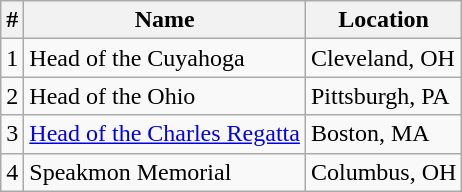<table class="wikitable">
<tr>
<th>#</th>
<th>Name</th>
<th>Location</th>
</tr>
<tr>
<td>1</td>
<td>Head of the Cuyahoga</td>
<td>Cleveland, OH</td>
</tr>
<tr>
<td>2</td>
<td>Head of the Ohio</td>
<td>Pittsburgh, PA</td>
</tr>
<tr>
<td>3</td>
<td><a href='#'>Head of the Charles Regatta</a></td>
<td>Boston, MA</td>
</tr>
<tr>
<td>4</td>
<td>Speakmon Memorial</td>
<td>Columbus, OH</td>
</tr>
</table>
